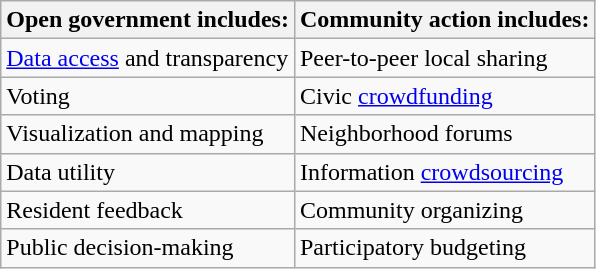<table class="wikitable">
<tr>
<th>Open government includes:</th>
<th>Community action includes:</th>
</tr>
<tr>
<td><a href='#'>Data access</a> and transparency</td>
<td>Peer-to-peer local sharing</td>
</tr>
<tr>
<td>Voting</td>
<td>Civic <a href='#'>crowdfunding</a></td>
</tr>
<tr>
<td>Visualization and mapping</td>
<td>Neighborhood forums</td>
</tr>
<tr>
<td>Data utility</td>
<td>Information <a href='#'>crowdsourcing</a></td>
</tr>
<tr>
<td>Resident feedback</td>
<td>Community organizing</td>
</tr>
<tr>
<td>Public decision-making</td>
<td>Participatory budgeting</td>
</tr>
</table>
